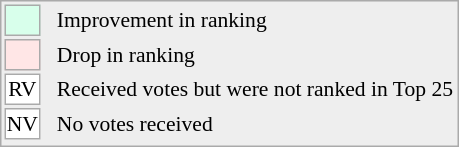<table align="right" style="font-size:90%; border:1px solid #aaaaaa; white-space:nowrap; background:#eeeeee;">
<tr>
<td style="background:#d8ffeb; width:20px; border:1px solid #aaaaaa;"> </td>
<td rowspan="5"> </td>
<td>Improvement in ranking</td>
</tr>
<tr>
<td style="background:#ffe6e6; width:20px; border:1px solid #aaaaaa;"> </td>
<td>Drop in ranking</td>
</tr>
<tr>
<td align="center" style="width:20px; border:1px solid #aaaaaa; background:white;">RV</td>
<td>Received votes but were not ranked in Top 25</td>
</tr>
<tr>
<td align="center" style="width:20px; border:1px solid #aaaaaa; background:white;">NV</td>
<td>No votes received</td>
</tr>
<tr>
</tr>
</table>
